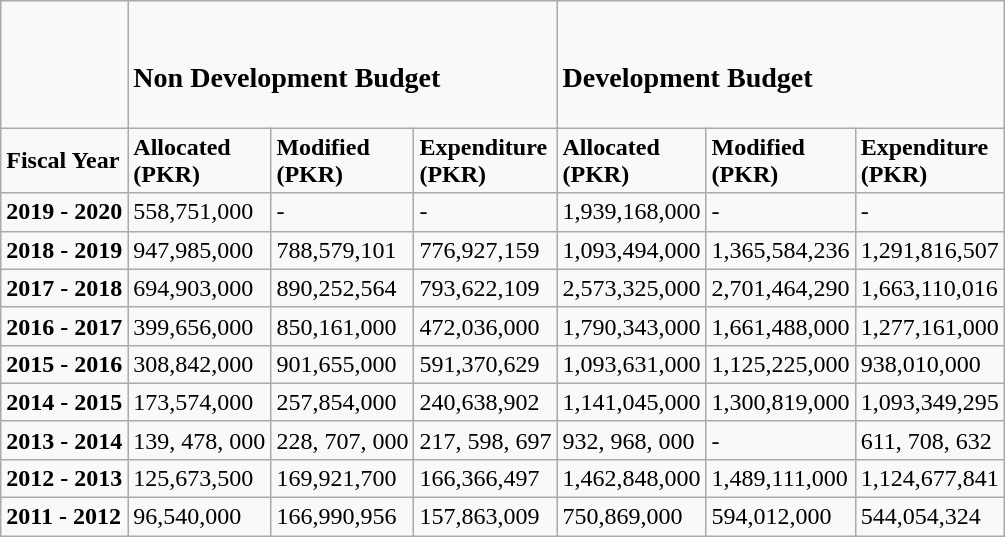<table class="wikitable">
<tr>
<td rowspan="1"></td>
<td colspan="3" rowspan="1"><br><h3>Non Development Budget</h3></td>
<td colspan="3" rowspan="1"><br><h3>Development Budget</h3></td>
</tr>
<tr>
<td><strong>Fiscal Year</strong></td>
<td><strong>Allocated</strong><br><strong>(PKR)</strong></td>
<td><strong>Modified</strong><br><strong>(PKR)</strong></td>
<td><strong>Expenditure</strong><br><strong>(PKR)</strong></td>
<td><strong>Allocated</strong><br><strong>(PKR)</strong></td>
<td><strong>Modified</strong><br><strong>(PKR)</strong></td>
<td><strong>Expenditure</strong><br><strong>(PKR)</strong></td>
</tr>
<tr>
<td><strong>2019 - 2020</strong></td>
<td>558,751,000</td>
<td>-</td>
<td>-</td>
<td>1,939,168,000</td>
<td>-</td>
<td>-</td>
</tr>
<tr>
<td><strong>2018 - 2019</strong></td>
<td>947,985,000</td>
<td>788,579,101</td>
<td>776,927,159</td>
<td>1,093,494,000</td>
<td>1,365,584,236</td>
<td>1,291,816,507</td>
</tr>
<tr>
<td><strong>2017 - 2018</strong></td>
<td>694,903,000</td>
<td>890,252,564</td>
<td>793,622,109</td>
<td>2,573,325,000</td>
<td>2,701,464,290</td>
<td>1,663,110,016</td>
</tr>
<tr>
<td><strong>2016 - 2017</strong></td>
<td>399,656,000</td>
<td>850,161,000</td>
<td>472,036,000</td>
<td>1,790,343,000</td>
<td>1,661,488,000</td>
<td>1,277,161,000</td>
</tr>
<tr>
<td><strong>2015 - 2016</strong></td>
<td>308,842,000</td>
<td>901,655,000</td>
<td>591,370,629</td>
<td>1,093,631,000</td>
<td>1,125,225,000</td>
<td>938,010,000</td>
</tr>
<tr>
<td><strong>2014 - 2015</strong></td>
<td>173,574,000</td>
<td>257,854,000</td>
<td>240,638,902</td>
<td>1,141,045,000</td>
<td>1,300,819,000</td>
<td>1,093,349,295</td>
</tr>
<tr>
<td><strong>2013 - 2014</strong></td>
<td>139, 478, 000</td>
<td>228, 707, 000</td>
<td>217, 598, 697</td>
<td>932, 968, 000</td>
<td>-</td>
<td>611, 708, 632</td>
</tr>
<tr>
<td><strong>2012 - 2013</strong></td>
<td>125,673,500</td>
<td>169,921,700</td>
<td>166,366,497</td>
<td>1,462,848,000</td>
<td>1,489,111,000</td>
<td>1,124,677,841</td>
</tr>
<tr>
<td><strong>2011 - 2012</strong></td>
<td>96,540,000</td>
<td>166,990,956</td>
<td>157,863,009</td>
<td>750,869,000</td>
<td>594,012,000</td>
<td>544,054,324</td>
</tr>
</table>
